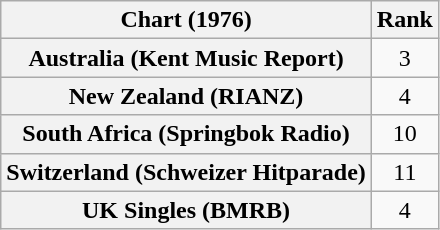<table class="wikitable sortable plainrowheaders">
<tr>
<th scope="col">Chart (1976)</th>
<th scope="col">Rank</th>
</tr>
<tr>
<th scope="row">Australia (Kent Music Report)</th>
<td style="text-align:center;">3</td>
</tr>
<tr>
<th scope="row">New Zealand (RIANZ)</th>
<td style="text-align:center;">4</td>
</tr>
<tr>
<th scope="row">South Africa (Springbok Radio)</th>
<td align="center">10</td>
</tr>
<tr>
<th scope="row">Switzerland (Schweizer Hitparade)</th>
<td style="text-align:center;">11</td>
</tr>
<tr>
<th scope="row">UK Singles (BMRB)</th>
<td style="text-align:center;">4</td>
</tr>
</table>
